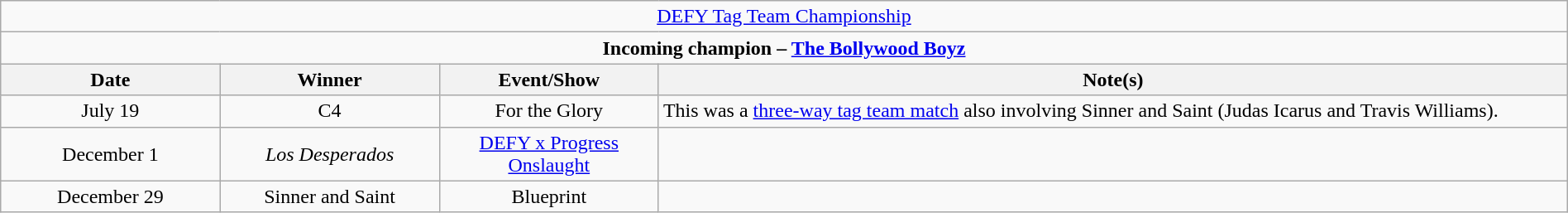<table class="wikitable" style="text-align:center; width:100%;">
<tr>
<td colspan="4" style="text-align: center;"><a href='#'>DEFY Tag Team Championship</a></td>
</tr>
<tr>
<td colspan="4" style="text-align: center;"><strong>Incoming champion – <a href='#'>The Bollywood Boyz</a> </strong></td>
</tr>
<tr>
<th width=14%>Date</th>
<th width=14%>Winner</th>
<th width=14%>Event/Show</th>
<th width=58%>Note(s)</th>
</tr>
<tr>
<td>July 19</td>
<td>C4<br></td>
<td>For the Glory</td>
<td align=left>This was a <a href='#'>three-way tag team match</a> also involving Sinner and Saint (Judas Icarus and Travis Williams).</td>
</tr>
<tr>
<td>December 1</td>
<td><em>Los Desperados</em><br></td>
<td><a href='#'>DEFY x Progress Onslaught</a><br></td>
<td></td>
</tr>
<tr>
<td>December 29</td>
<td>Sinner and Saint<br></td>
<td>Blueprint</td>
<td></td>
</tr>
</table>
